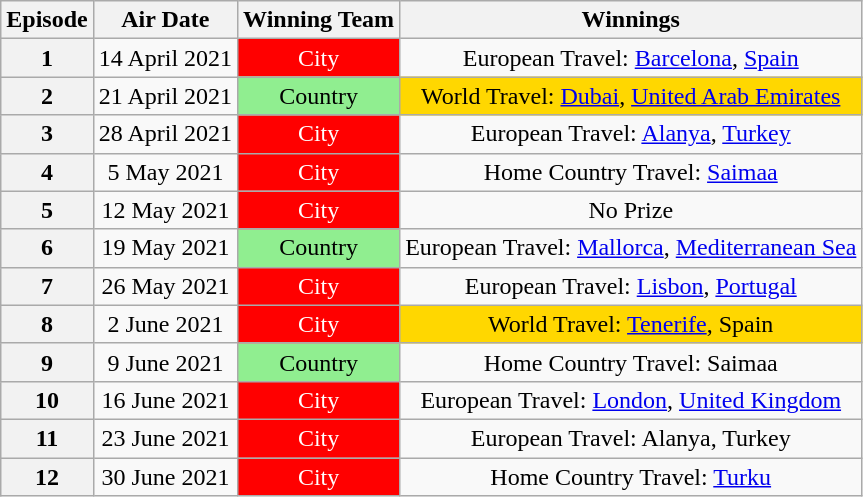<table class="wikitable" style="text-align:center;">
<tr>
<th>Episode</th>
<th>Air Date</th>
<th>Winning Team</th>
<th>Winnings</th>
</tr>
<tr>
<th>1</th>
<td>14 April 2021</td>
<td style="background:red; color:white;">City</td>
<td>European Travel: <a href='#'>Barcelona</a>, <a href='#'>Spain</a></td>
</tr>
<tr>
<th>2</th>
<td>21 April 2021</td>
<td style="background: lightgreen;">Country</td>
<td bgcolor="gold">World Travel: <a href='#'>Dubai</a>, <a href='#'>United Arab Emirates</a></td>
</tr>
<tr>
<th>3</th>
<td>28 April 2021</td>
<td style="background:red; color:white;">City</td>
<td>European Travel: <a href='#'>Alanya</a>, <a href='#'>Turkey</a></td>
</tr>
<tr>
<th>4</th>
<td>5 May 2021</td>
<td style="background:red; color:white;">City</td>
<td>Home Country Travel: <a href='#'>Saimaa</a></td>
</tr>
<tr>
<th>5</th>
<td>12 May 2021</td>
<td style="background:red; color:white;">City</td>
<td>No Prize </td>
</tr>
<tr>
<th>6</th>
<td>19 May 2021</td>
<td style="background: lightgreen;">Country</td>
<td>European Travel: <a href='#'>Mallorca</a>, <a href='#'>Mediterranean Sea</a></td>
</tr>
<tr>
<th>7</th>
<td>26 May 2021</td>
<td style="background:red; color:white;">City</td>
<td>European Travel: <a href='#'>Lisbon</a>, <a href='#'>Portugal</a></td>
</tr>
<tr>
<th>8</th>
<td>2 June 2021</td>
<td style="background:red; color:white;">City</td>
<td bgcolor="gold">World Travel: <a href='#'>Tenerife</a>, Spain</td>
</tr>
<tr>
<th>9</th>
<td>9 June 2021</td>
<td style="background: lightgreen;">Country</td>
<td>Home Country Travel: Saimaa</td>
</tr>
<tr>
<th>10</th>
<td>16 June 2021</td>
<td style="background:red; color:white;">City</td>
<td>European Travel: <a href='#'>London</a>, <a href='#'>United Kingdom</a></td>
</tr>
<tr>
<th>11</th>
<td>23 June 2021</td>
<td style="background:red; color:white;">City</td>
<td>European Travel: Alanya, Turkey</td>
</tr>
<tr>
<th>12</th>
<td>30 June 2021</td>
<td style="background:red; color:white;">City</td>
<td>Home Country Travel: <a href='#'>Turku</a></td>
</tr>
</table>
